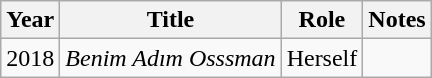<table class="wikitable sortable plainrowheaders">
<tr>
<th scope="col">Year</th>
<th scope="col">Title</th>
<th scope="col">Role</th>
<th scope="col" class="unsortable">Notes</th>
</tr>
<tr>
<td>2018</td>
<td><em>Benim Adım Osssman</em></td>
<td>Herself</td>
<td></td>
</tr>
</table>
